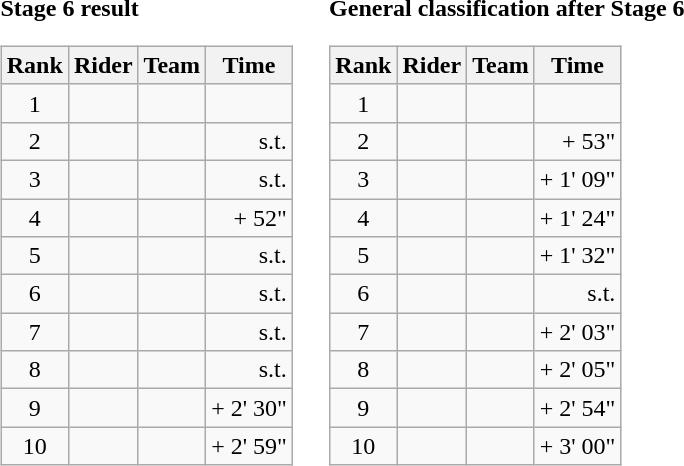<table>
<tr>
<td><strong>Stage 6 result</strong><br><table class="wikitable">
<tr>
<th scope="col">Rank</th>
<th scope="col">Rider</th>
<th scope="col">Team</th>
<th scope="col">Time</th>
</tr>
<tr>
<td style="text-align:center;">1</td>
<td></td>
<td></td>
<td style="text-align:right;"></td>
</tr>
<tr>
<td style="text-align:center;">2</td>
<td></td>
<td></td>
<td style="text-align:right;">s.t.</td>
</tr>
<tr>
<td style="text-align:center;">3</td>
<td></td>
<td></td>
<td style="text-align:right;">s.t.</td>
</tr>
<tr>
<td style="text-align:center;">4</td>
<td></td>
<td></td>
<td style="text-align:right;">+ 52"</td>
</tr>
<tr>
<td style="text-align:center;">5</td>
<td></td>
<td></td>
<td style="text-align:right;">s.t.</td>
</tr>
<tr>
<td style="text-align:center;">6</td>
<td></td>
<td></td>
<td style="text-align:right;">s.t.</td>
</tr>
<tr>
<td style="text-align:center;">7</td>
<td></td>
<td></td>
<td style="text-align:right;">s.t.</td>
</tr>
<tr>
<td style="text-align:center;">8</td>
<td></td>
<td></td>
<td style="text-align:right;">s.t.</td>
</tr>
<tr>
<td style="text-align:center;">9</td>
<td></td>
<td></td>
<td style="text-align:right;">+ 2' 30"</td>
</tr>
<tr>
<td style="text-align:center;">10</td>
<td></td>
<td></td>
<td style="text-align:right;">+ 2' 59"</td>
</tr>
</table>
</td>
<td></td>
<td><strong>General classification after Stage 6</strong><br><table class="wikitable">
<tr>
<th scope="col">Rank</th>
<th scope="col">Rider</th>
<th scope="col">Team</th>
<th scope="col">Time</th>
</tr>
<tr>
<td style="text-align:center;">1</td>
<td></td>
<td></td>
<td style="text-align:right;"></td>
</tr>
<tr>
<td style="text-align:center;">2</td>
<td></td>
<td></td>
<td style="text-align:right;">+ 53"</td>
</tr>
<tr>
<td style="text-align:center;">3</td>
<td></td>
<td></td>
<td style="text-align:right;">+ 1' 09"</td>
</tr>
<tr>
<td style="text-align:center;">4</td>
<td></td>
<td></td>
<td style="text-align:right;">+ 1' 24"</td>
</tr>
<tr>
<td style="text-align:center;">5</td>
<td></td>
<td></td>
<td style="text-align:right;">+ 1' 32"</td>
</tr>
<tr>
<td style="text-align:center;">6</td>
<td></td>
<td></td>
<td style="text-align:right;">s.t.</td>
</tr>
<tr>
<td style="text-align:center;">7</td>
<td></td>
<td></td>
<td style="text-align:right;">+ 2' 03"</td>
</tr>
<tr>
<td style="text-align:center;">8</td>
<td></td>
<td></td>
<td style="text-align:right;">+ 2' 05"</td>
</tr>
<tr>
<td style="text-align:center;">9</td>
<td></td>
<td></td>
<td style="text-align:right;">+ 2' 54"</td>
</tr>
<tr>
<td style="text-align:center;">10</td>
<td></td>
<td></td>
<td style="text-align:right;">+ 3' 00"</td>
</tr>
</table>
</td>
</tr>
</table>
